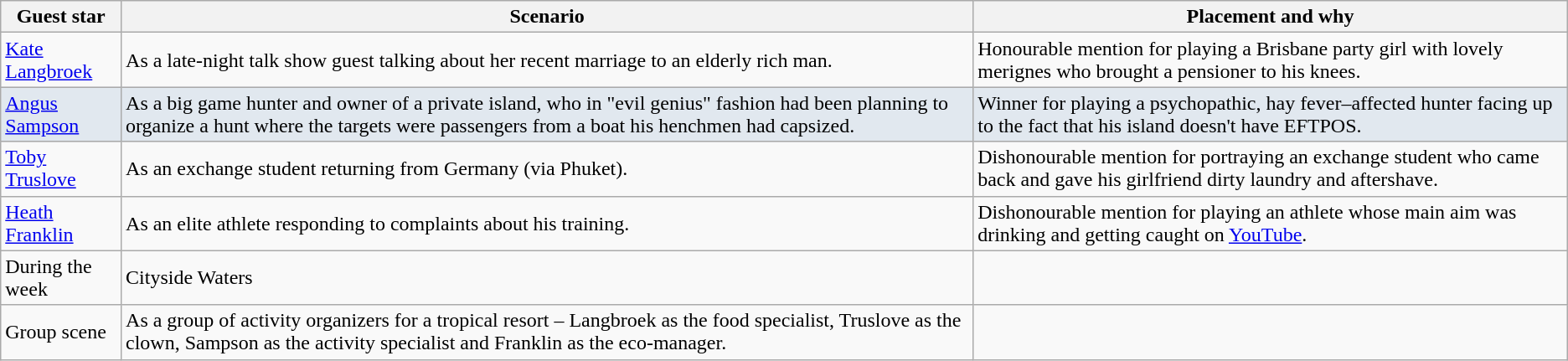<table class="wikitable">
<tr>
<th>Guest star</th>
<th>Scenario</th>
<th>Placement and why</th>
</tr>
<tr>
<td><a href='#'>Kate Langbroek</a></td>
<td>As a late-night talk show guest talking about her recent marriage to an elderly rich man.</td>
<td>Honourable mention for playing a Brisbane party girl with lovely merignes who brought a pensioner to his knees.</td>
</tr>
<tr style="background:#E1E8EF;">
<td><a href='#'>Angus Sampson</a></td>
<td>As a big game hunter and owner of a private island, who in "evil genius" fashion had been planning to organize a hunt where the targets were passengers from a boat his henchmen had capsized.</td>
<td>Winner for playing a psychopathic, hay fever–affected hunter facing up to the fact that his island doesn't have EFTPOS.</td>
</tr>
<tr>
<td><a href='#'>Toby Truslove</a></td>
<td>As an exchange student returning from Germany (via Phuket).</td>
<td>Dishonourable mention for portraying an exchange student who came back and gave his girlfriend dirty laundry and aftershave.</td>
</tr>
<tr>
<td><a href='#'>Heath Franklin</a></td>
<td>As an elite athlete responding to complaints about his training.</td>
<td>Dishonourable mention for playing an athlete whose main aim was drinking and getting caught on <a href='#'>YouTube</a>.</td>
</tr>
<tr>
<td>During the week</td>
<td>Cityside Waters</td>
<td></td>
</tr>
<tr>
<td>Group scene</td>
<td>As a group of activity organizers for a tropical resort – Langbroek as the food specialist, Truslove as the clown, Sampson as the activity specialist and Franklin as the eco-manager.</td>
<td></td>
</tr>
</table>
